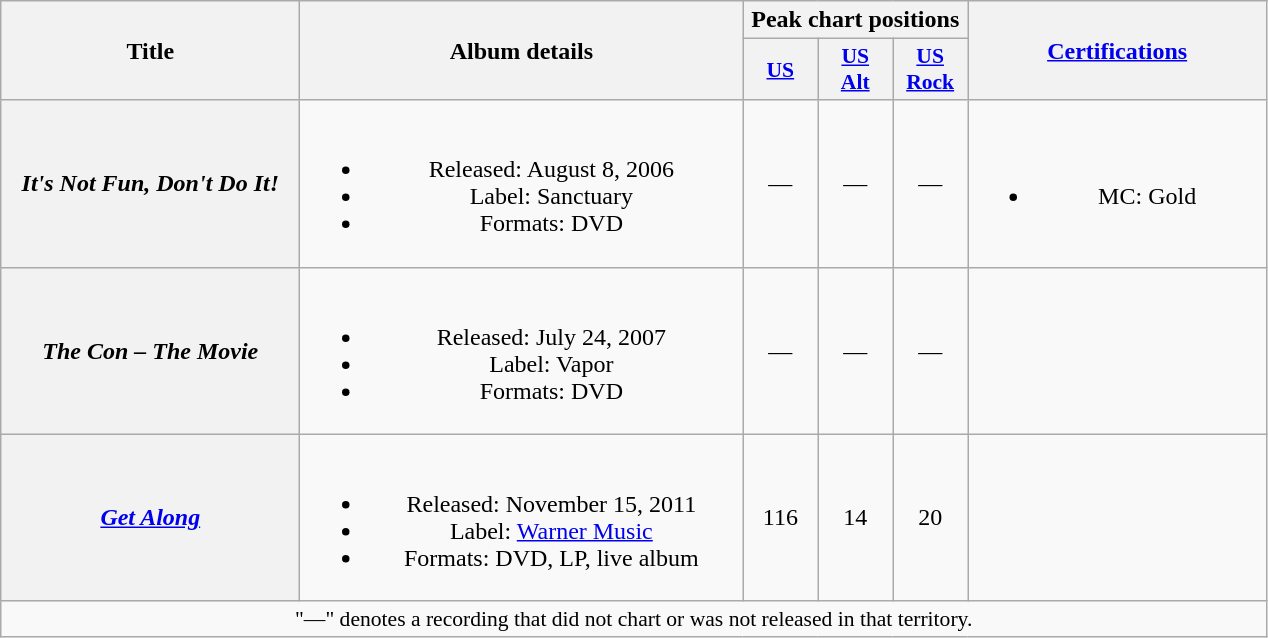<table class="wikitable plainrowheaders" style="text-align:center;">
<tr>
<th scope="col" rowspan="2" style="width:12em;">Title</th>
<th scope="col" rowspan="2" style="width:18em;">Album details</th>
<th scope="col" colspan="3">Peak chart positions</th>
<th scope="col" rowspan="2" style="width:12em;"><a href='#'>Certifications</a></th>
</tr>
<tr>
<th scope="col" style="width:3em;font-size:90%"><a href='#'>US</a><br></th>
<th scope="col" style="width:3em;font-size:90%"><a href='#'>US<br>Alt</a><br></th>
<th scope="col" style="width:3em;font-size:90%"><a href='#'>US Rock</a><br></th>
</tr>
<tr>
<th scope="row"><em>It's Not Fun, Don't Do It!</em></th>
<td><br><ul><li>Released: August 8, 2006</li><li>Label: Sanctuary</li><li>Formats: DVD</li></ul></td>
<td>—</td>
<td>—</td>
<td>—</td>
<td><br><ul><li>MC: Gold</li></ul></td>
</tr>
<tr>
<th scope="row"><em>The Con – The Movie</em></th>
<td><br><ul><li>Released: July 24, 2007</li><li>Label: Vapor</li><li>Formats: DVD</li></ul></td>
<td>—</td>
<td>—</td>
<td>—</td>
<td></td>
</tr>
<tr>
<th scope="row"><em><a href='#'>Get Along</a></em></th>
<td><br><ul><li>Released: November 15, 2011</li><li>Label: <a href='#'>Warner Music</a></li><li>Formats: DVD, LP, live album</li></ul></td>
<td>116</td>
<td>14</td>
<td>20</td>
<td></td>
</tr>
<tr>
<td colspan="10" style="font-size:90%">"—" denotes a recording that did not chart or was not released in that territory.</td>
</tr>
</table>
